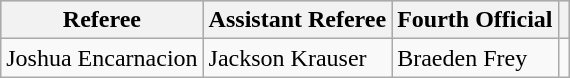<table class="wikitable">
<tr style="background:#cccccc;">
<th>Referee</th>
<th>Assistant Referee</th>
<th>Fourth Official</th>
<th></th>
</tr>
<tr>
<td>Joshua Encarnacion</td>
<td>Jackson Krauser</td>
<td>Braeden Frey</td>
<td align=center></td>
</tr>
</table>
